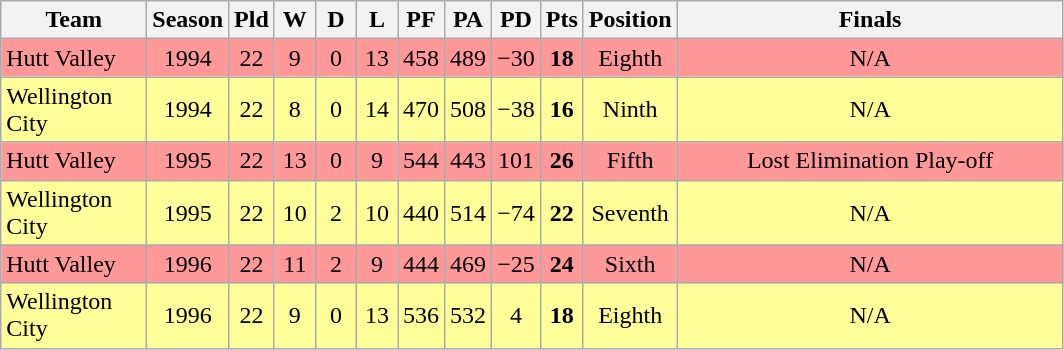<table class="wikitable sortable" style="text-align:center;">
<tr>
<th width=90>Team</th>
<th width=20>Season</th>
<th style="width:20px;" abbr="Played">Pld</th>
<th style="width:20px;" abbr="Won">W</th>
<th style="width:20px;" abbr="Drawn">D</th>
<th style="width:20px;" abbr="Lost">L</th>
<th style="width:20px;" abbr="Points for">PF</th>
<th style="width:20px;" abbr="Points against">PA</th>
<th style="width:20px;" abbr="Points difference">PD</th>
<th style="width:20px;" abbr="Points">Pts</th>
<th width=50>Position</th>
<th width=250>Finals</th>
</tr>
<tr style="background:#f99;">
<td style="text-align:left;">Hutt Valley</td>
<td>1994</td>
<td>22</td>
<td>9</td>
<td>0</td>
<td>13</td>
<td>458</td>
<td>489</td>
<td>−30</td>
<td><strong>18</strong></td>
<td>Eighth</td>
<td>N/A</td>
</tr>
<tr style="background:#ff9;">
<td style="text-align:left;">Wellington City</td>
<td>1994</td>
<td>22</td>
<td>8</td>
<td>0</td>
<td>14</td>
<td>470</td>
<td>508</td>
<td>−38</td>
<td><strong>16</strong></td>
<td>Ninth</td>
<td>N/A</td>
</tr>
<tr style="background:#f99;">
<td style="text-align:left;">Hutt Valley</td>
<td>1995</td>
<td>22</td>
<td>13</td>
<td>0</td>
<td>9</td>
<td>544</td>
<td>443</td>
<td>101</td>
<td><strong>26</strong></td>
<td>Fifth</td>
<td>Lost Elimination Play-off</td>
</tr>
<tr style="background:#ff9;">
<td style="text-align:left;">Wellington City</td>
<td>1995</td>
<td>22</td>
<td>10</td>
<td>2</td>
<td>10</td>
<td>440</td>
<td>514</td>
<td>−74</td>
<td><strong>22</strong></td>
<td>Seventh</td>
<td>N/A</td>
</tr>
<tr style="background:#f99;">
<td style="text-align:left;">Hutt Valley</td>
<td>1996</td>
<td>22</td>
<td>11</td>
<td>2</td>
<td>9</td>
<td>444</td>
<td>469</td>
<td>−25</td>
<td><strong>24</strong></td>
<td>Sixth</td>
<td>N/A</td>
</tr>
<tr style="background:#ff9;">
<td style="text-align:left;">Wellington City</td>
<td>1996</td>
<td>22</td>
<td>9</td>
<td>0</td>
<td>13</td>
<td>536</td>
<td>532</td>
<td>4</td>
<td><strong>18</strong></td>
<td>Eighth</td>
<td>N/A</td>
</tr>
</table>
